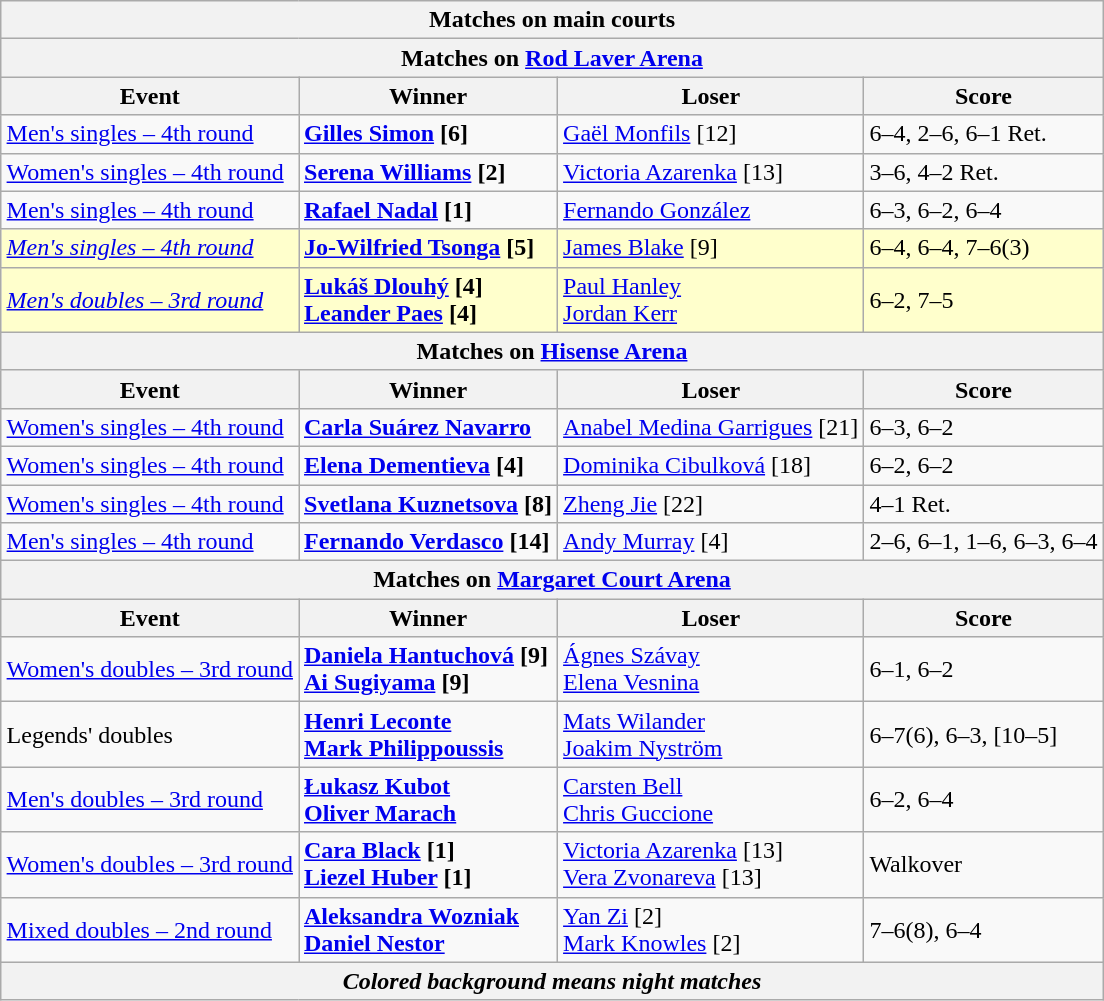<table class="wikitable collapsible uncollapsed" style="margin:auto;">
<tr>
<th colspan=4 style="white-space:nowrap;">Matches on main courts</th>
</tr>
<tr>
<th colspan=4><strong>Matches on <a href='#'>Rod Laver Arena</a></strong></th>
</tr>
<tr>
<th>Event</th>
<th>Winner</th>
<th>Loser</th>
<th>Score</th>
</tr>
<tr align=left>
<td><a href='#'>Men's singles – 4th round</a></td>
<td> <strong><a href='#'>Gilles Simon</a> [6]</strong></td>
<td> <a href='#'>Gaël Monfils</a> [12]</td>
<td>6–4, 2–6, 6–1 Ret.</td>
</tr>
<tr align=left>
<td><a href='#'>Women's singles – 4th round</a></td>
<td> <strong><a href='#'>Serena Williams</a> [2]</strong></td>
<td> <a href='#'>Victoria Azarenka</a> [13]</td>
<td>3–6, 4–2 Ret.</td>
</tr>
<tr align=left>
<td><a href='#'>Men's singles – 4th round</a></td>
<td> <strong><a href='#'>Rafael Nadal</a> [1]</strong></td>
<td> <a href='#'>Fernando González</a></td>
<td>6–3, 6–2, 6–4</td>
</tr>
<tr align=left bgcolor="#FFFFCC">
<td><em><a href='#'>Men's singles – 4th round</a></em></td>
<td> <strong><a href='#'>Jo-Wilfried Tsonga</a> [5]</strong></td>
<td> <a href='#'>James Blake</a> [9]</td>
<td>6–4, 6–4, 7–6(3)</td>
</tr>
<tr align=left bgcolor="#FFFFCC">
<td><em><a href='#'>Men's doubles – 3rd round</a></em></td>
<td> <strong><a href='#'>Lukáš Dlouhý</a> [4]<br> <a href='#'>Leander Paes</a> [4]</strong></td>
<td> <a href='#'>Paul Hanley</a><br> <a href='#'>Jordan Kerr</a></td>
<td>6–2, 7–5</td>
</tr>
<tr>
<th colspan=4><strong>Matches on <a href='#'>Hisense Arena</a></strong></th>
</tr>
<tr>
<th>Event</th>
<th>Winner</th>
<th>Loser</th>
<th>Score</th>
</tr>
<tr align=left>
<td><a href='#'>Women's singles – 4th round</a></td>
<td> <strong><a href='#'>Carla Suárez Navarro</a></strong></td>
<td> <a href='#'>Anabel Medina Garrigues</a> [21]</td>
<td>6–3, 6–2</td>
</tr>
<tr align=left>
<td><a href='#'>Women's singles – 4th round</a></td>
<td> <strong><a href='#'>Elena Dementieva</a> [4]</strong></td>
<td> <a href='#'>Dominika Cibulková</a> [18]</td>
<td>6–2, 6–2</td>
</tr>
<tr align=left>
<td><a href='#'>Women's singles – 4th round</a></td>
<td> <strong><a href='#'>Svetlana Kuznetsova</a> [8]</strong></td>
<td> <a href='#'>Zheng Jie</a> [22]</td>
<td>4–1 Ret.</td>
</tr>
<tr align=left>
<td><a href='#'>Men's singles – 4th round</a></td>
<td> <strong><a href='#'>Fernando Verdasco</a> [14]</strong></td>
<td> <a href='#'>Andy Murray</a> [4]</td>
<td>2–6, 6–1, 1–6, 6–3, 6–4</td>
</tr>
<tr>
<th colspan=4><strong>Matches on <a href='#'>Margaret Court Arena</a></strong></th>
</tr>
<tr>
<th>Event</th>
<th>Winner</th>
<th>Loser</th>
<th>Score</th>
</tr>
<tr align=left>
<td><a href='#'>Women's doubles – 3rd round</a></td>
<td> <strong><a href='#'>Daniela Hantuchová</a> [9] <br>  <a href='#'>Ai Sugiyama</a> [9]</strong></td>
<td> <a href='#'>Ágnes Szávay</a> <br>  <a href='#'>Elena Vesnina</a></td>
<td>6–1, 6–2</td>
</tr>
<tr align=left>
<td>Legends' doubles</td>
<td> <strong><a href='#'>Henri Leconte</a> <br>  <a href='#'>Mark Philippoussis</a></strong></td>
<td> <a href='#'>Mats Wilander</a> <br>  <a href='#'>Joakim Nyström</a></td>
<td>6–7(6), 6–3, [10–5]</td>
</tr>
<tr align=left>
<td><a href='#'>Men's doubles – 3rd round</a></td>
<td> <strong><a href='#'>Łukasz Kubot</a> <br> <a href='#'>Oliver Marach</a></strong></td>
<td> <a href='#'>Carsten Bell</a><br> <a href='#'>Chris Guccione</a></td>
<td>6–2, 6–4</td>
</tr>
<tr align=left>
<td><a href='#'>Women's doubles – 3rd round</a></td>
<td> <strong><a href='#'>Cara Black</a> [1] <br>  <a href='#'>Liezel Huber</a> [1]</strong></td>
<td> <a href='#'>Victoria Azarenka</a> [13] <br>  <a href='#'>Vera Zvonareva</a> [13]</td>
<td>Walkover</td>
</tr>
<tr align=left>
<td><a href='#'>Mixed doubles – 2nd round</a></td>
<td>  <strong><a href='#'>Aleksandra Wozniak</a> <br>  <a href='#'>Daniel Nestor</a></strong></td>
<td> <a href='#'>Yan Zi</a> [2] <br>  <a href='#'>Mark Knowles</a> [2]</td>
<td>7–6(8), 6–4</td>
</tr>
<tr>
<th colspan=4><em>Colored background means night matches</em></th>
</tr>
</table>
